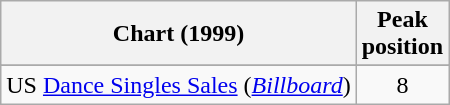<table class="wikitable sortable plainrowheaders">
<tr>
<th>Chart (1999)</th>
<th>Peak<br>position</th>
</tr>
<tr>
</tr>
<tr>
<td>US <a href='#'>Dance Singles Sales</a> (<em><a href='#'>Billboard</a></em>)</td>
<td style="text-align:center;">8</td>
</tr>
</table>
